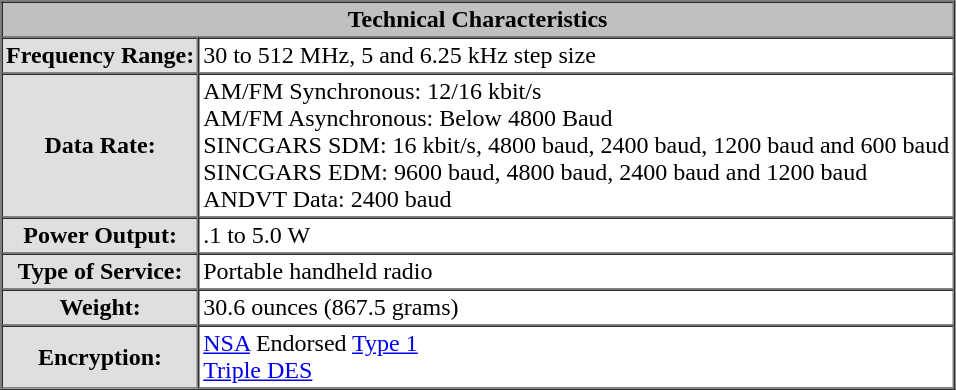<table cellpadding="2" cellspacing="0" border="1">
<tr>
<th colspan="2" style="background-color: #c0c0c0">Technical Characteristics</th>
</tr>
<tr>
<th style="background-color: #dfdfdf;">Frequency Range:</th>
<td>30 to 512 MHz, 5 and 6.25 kHz step size</td>
</tr>
<tr>
<th style="background-color: #dfdfdf;">Data Rate:</th>
<td>AM/FM Synchronous: 12/16 kbit/s<br> AM/FM Asynchronous: Below 4800 Baud<br> SINCGARS SDM: 16 kbit/s, 4800 baud, 2400 baud, 1200 baud and 600 baud<br> SINCGARS EDM: 9600 baud, 4800 baud, 2400 baud and 1200 baud<br> ANDVT Data: 2400 baud</td>
</tr>
<tr>
<th style="background-color: #dfdfdf;">Power Output:</th>
<td>.1 to 5.0 W</td>
</tr>
<tr>
<th style="background-color: #dfdfdf;">Type of Service:</th>
<td>Portable handheld radio</td>
</tr>
<tr>
<th style="background-color: #dfdfdf;">Weight:</th>
<td>30.6 ounces (867.5 grams)</td>
</tr>
<tr>
<th style="background-color: #dfdfdf;">Encryption:</th>
<td><a href='#'>NSA</a> Endorsed <a href='#'>Type 1</a><br><a href='#'>Triple DES</a></td>
</tr>
</table>
